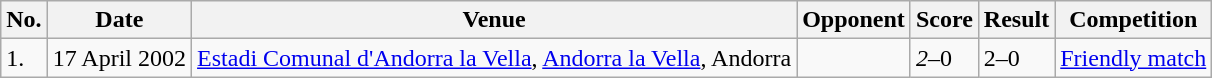<table class="wikitable">
<tr>
<th>No.</th>
<th>Date</th>
<th>Venue</th>
<th>Opponent</th>
<th>Score</th>
<th>Result</th>
<th>Competition</th>
</tr>
<tr>
<td>1.</td>
<td>17 April 2002</td>
<td><a href='#'>Estadi Comunal d'Andorra la Vella</a>, <a href='#'>Andorra la Vella</a>, Andorra</td>
<td></td>
<td><em>2</em>–0</td>
<td>2–0</td>
<td><a href='#'>Friendly match</a></td>
</tr>
</table>
